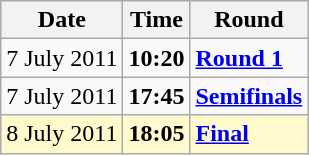<table class="wikitable">
<tr>
<th>Date</th>
<th>Time</th>
<th>Round</th>
</tr>
<tr>
<td>7 July 2011</td>
<td><strong>10:20</strong></td>
<td><strong><a href='#'>Round 1</a></strong></td>
</tr>
<tr>
<td>7 July 2011</td>
<td><strong>17:45</strong></td>
<td><strong><a href='#'>Semifinals</a></strong></td>
</tr>
<tr style=background:lemonchiffon>
<td>8 July 2011</td>
<td><strong>18:05</strong></td>
<td><strong><a href='#'>Final</a></strong></td>
</tr>
</table>
